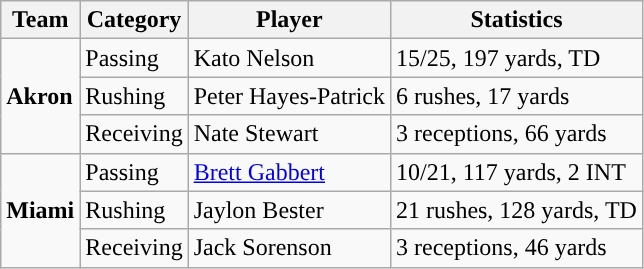<table class="wikitable" style="float: left;">
<tr>
<th>Team</th>
<th>Category</th>
<th>Player</th>
<th>Statistics</th>
</tr>
<tr>
<td rowspan=3><strong>Akron</strong></td>
<td>Passing</td>
<td>Kato Nelson</td>
<td>15/25, 197 yards, TD</td>
</tr>
<tr>
<td>Rushing</td>
<td>Peter Hayes-Patrick</td>
<td>6 rushes, 17 yards</td>
</tr>
<tr>
<td>Receiving</td>
<td>Nate Stewart</td>
<td>3 receptions, 66 yards</td>
</tr>
<tr>
<td rowspan=3><strong>Miami</strong></td>
<td>Passing</td>
<td><a href='#'>Brett Gabbert</a></td>
<td>10/21, 117 yards, 2 INT</td>
</tr>
<tr>
<td>Rushing</td>
<td>Jaylon Bester</td>
<td>21 rushes, 128 yards, TD</td>
</tr>
<tr>
<td>Receiving</td>
<td>Jack Sorenson</td>
<td>3 receptions, 46 yards</td>
</tr>
</table>
